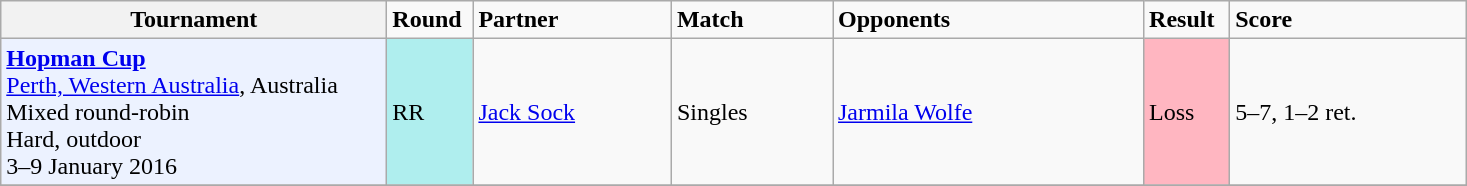<table class="wikitable">
<tr style="font-weight:bold">
<th style="width:250px;">Tournament</th>
<td style="width:50px;">Round</td>
<td style="width:125px;">Partner</td>
<td style="width:100px;">Match</td>
<td style="width:200px;">Opponents</td>
<td style="width:50px;">Result</td>
<td style="width:150px;">Score</td>
</tr>
<tr>
<td style="background:#ecf2ff; text-align:left; vertical-align:top;"><strong><a href='#'>Hopman Cup</a></strong><br> <a href='#'>Perth, Western Australia</a>, Australia<br>Mixed round-robin<br>Hard, outdoor<br>3–9 January 2016</td>
<td bgcolor=#afeeee>RR</td>
<td> <a href='#'>Jack Sock</a></td>
<td>Singles</td>
<td> <a href='#'>Jarmila Wolfe</a></td>
<td bgcolor=lightpink>Loss</td>
<td>5–7, 1–2 ret.</td>
</tr>
<tr>
</tr>
</table>
